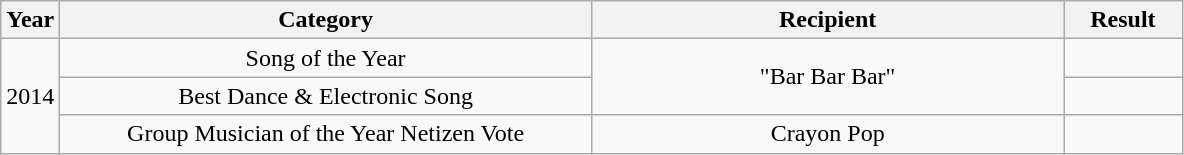<table class="wikitable" style="text-align:center">
<tr>
<th width="5%">Year</th>
<th width="45%">Category</th>
<th width="40%">Recipient</th>
<th width="10%">Result</th>
</tr>
<tr>
<td rowspan="3">2014</td>
<td>Song of the Year</td>
<td rowspan="2">"Bar Bar Bar"</td>
<td></td>
</tr>
<tr>
<td>Best Dance & Electronic Song</td>
<td></td>
</tr>
<tr>
<td>Group Musician of the Year Netizen Vote</td>
<td>Crayon Pop</td>
<td></td>
</tr>
</table>
